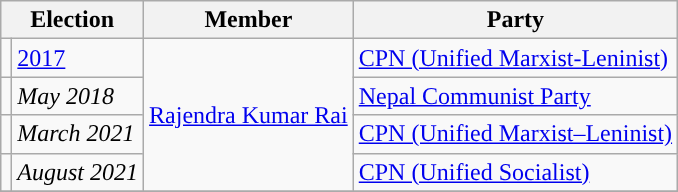<table class="wikitable">
<tr>
<th colspan="2">Election</th>
<th>Member</th>
<th>Party</th>
</tr>
<tr>
<td style="background-color:"></td>
<td><a href='#'>2017</a></td>
<td rowspan="4"><a href='#'>Rajendra Kumar Rai</a></td>
<td><a href='#'>CPN (Unified Marxist-Leninist)</a></td>
</tr>
<tr>
<td style="background-color:"></td>
<td><em>May 2018</em></td>
<td><a href='#'>Nepal Communist Party</a></td>
</tr>
<tr>
<td style="background-color:"></td>
<td><em>March 2021</em></td>
<td><a href='#'>CPN (Unified Marxist–Leninist)</a></td>
</tr>
<tr>
<td style="background-color:"></td>
<td><em>August 2021</em></td>
<td><a href='#'>CPN (Unified Socialist)</a></td>
</tr>
<tr>
</tr>
</table>
